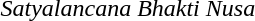<table>
<tr>
<td></td>
<td><em>Satyalancana Bhakti Nusa</em></td>
</tr>
</table>
